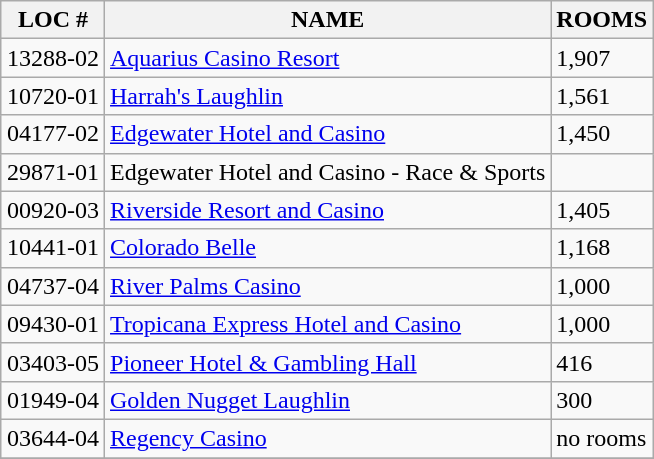<table class="wikitable" border="1" style="margin: 1em auto 1em auto">
<tr>
<th>LOC #</th>
<th>NAME</th>
<th>ROOMS</th>
</tr>
<tr>
<td>13288-02</td>
<td><a href='#'>Aquarius Casino Resort</a></td>
<td>1,907</td>
</tr>
<tr>
<td>10720-01</td>
<td><a href='#'>Harrah's Laughlin</a></td>
<td>1,561</td>
</tr>
<tr>
<td>04177-02</td>
<td><a href='#'>Edgewater Hotel and Casino</a></td>
<td>1,450</td>
</tr>
<tr>
<td>29871-01</td>
<td>Edgewater Hotel and Casino - Race & Sports</td>
<td></td>
</tr>
<tr>
<td>00920-03</td>
<td><a href='#'>Riverside Resort and Casino</a></td>
<td>1,405</td>
</tr>
<tr>
<td>10441-01</td>
<td><a href='#'>Colorado Belle</a></td>
<td>1,168</td>
</tr>
<tr>
<td>04737-04</td>
<td><a href='#'>River Palms Casino</a></td>
<td>1,000</td>
</tr>
<tr>
<td>09430-01</td>
<td><a href='#'>Tropicana Express Hotel and Casino</a></td>
<td>1,000</td>
</tr>
<tr>
<td>03403-05</td>
<td><a href='#'>Pioneer Hotel & Gambling Hall</a></td>
<td>416</td>
</tr>
<tr>
<td>01949-04</td>
<td><a href='#'>Golden Nugget Laughlin</a></td>
<td>300</td>
</tr>
<tr>
<td>03644-04</td>
<td><a href='#'>Regency Casino</a></td>
<td>no rooms</td>
</tr>
<tr>
</tr>
</table>
